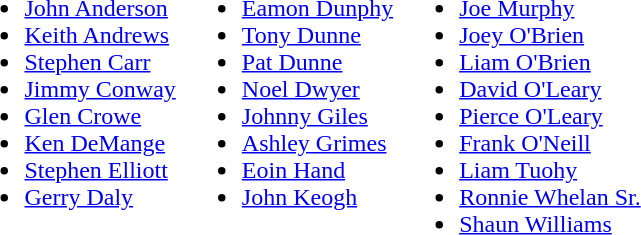<table>
<tr style="vertical-align:top">
<td><br><ul><li> <a href='#'>John Anderson</a></li><li> <a href='#'>Keith Andrews</a></li><li> <a href='#'>Stephen Carr</a></li><li> <a href='#'>Jimmy Conway</a></li><li> <a href='#'>Glen Crowe</a></li><li> <a href='#'>Ken DeMange</a></li><li> <a href='#'>Stephen Elliott</a></li><li> <a href='#'>Gerry Daly</a></li></ul></td>
<td><br><ul><li> <a href='#'>Eamon Dunphy</a></li><li> <a href='#'>Tony Dunne</a></li><li> <a href='#'>Pat Dunne</a></li><li> <a href='#'>Noel Dwyer</a></li><li> <a href='#'>Johnny Giles</a></li><li> <a href='#'>Ashley Grimes</a></li><li> <a href='#'>Eoin Hand</a></li><li> <a href='#'>John Keogh</a></li></ul></td>
<td><br><ul><li> <a href='#'>Joe Murphy</a></li><li> <a href='#'>Joey O'Brien</a></li><li> <a href='#'>Liam O'Brien</a></li><li> <a href='#'>David O'Leary</a></li><li> <a href='#'>Pierce O'Leary</a></li><li> <a href='#'>Frank O'Neill</a></li><li> <a href='#'>Liam Tuohy</a></li><li> <a href='#'>Ronnie Whelan Sr.</a></li><li> <a href='#'>Shaun Williams</a></li></ul></td>
</tr>
</table>
